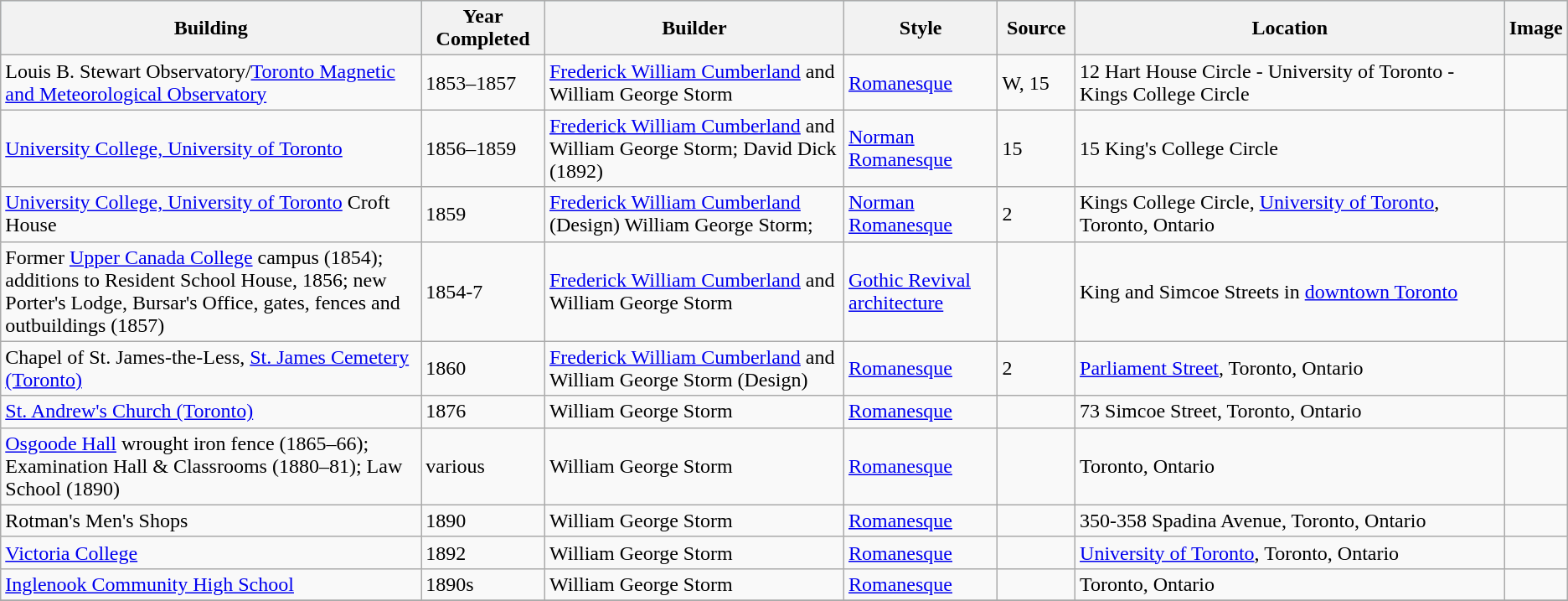<table class="wikitable">
<tr style="background:lightblue;">
<th width=28%>Building</th>
<th width=8%>Year Completed</th>
<th width=20%>Builder</th>
<th width=10%>Style</th>
<th width=5%>Source</th>
<th width=32%>Location</th>
<th width=7%>Image</th>
</tr>
<tr>
<td>Louis B. Stewart Observatory/<a href='#'>Toronto Magnetic and Meteorological Observatory</a></td>
<td>1853–1857</td>
<td><a href='#'>Frederick William Cumberland</a> and William George Storm</td>
<td><a href='#'>Romanesque</a></td>
<td>W, 15</td>
<td>12 Hart House Circle - University of Toronto - Kings College Circle</td>
<td></td>
</tr>
<tr>
<td><a href='#'>University College, University of Toronto</a></td>
<td>1856–1859</td>
<td><a href='#'>Frederick William Cumberland</a> and William George Storm; David Dick (1892)</td>
<td><a href='#'>Norman</a> <a href='#'>Romanesque</a></td>
<td>15</td>
<td>15 King's College Circle</td>
<td></td>
</tr>
<tr>
<td><a href='#'>University College, University of Toronto</a> Croft House</td>
<td>1859</td>
<td><a href='#'>Frederick William Cumberland</a> (Design) William George Storm;</td>
<td><a href='#'>Norman</a> <a href='#'>Romanesque</a></td>
<td>2</td>
<td>Kings College Circle, <a href='#'>University of Toronto</a>, Toronto, Ontario</td>
<td></td>
</tr>
<tr>
<td>Former <a href='#'>Upper Canada College</a> campus (1854); additions to Resident School House, 1856; new Porter's Lodge, Bursar's Office, gates, fences and outbuildings (1857) </td>
<td>1854-7</td>
<td><a href='#'>Frederick William Cumberland</a> and William George Storm</td>
<td><a href='#'>Gothic Revival architecture</a></td>
<td></td>
<td>King and Simcoe Streets in <a href='#'>downtown Toronto</a></td>
<td></td>
</tr>
<tr>
<td>Chapel of St. James-the-Less, <a href='#'>St. James Cemetery (Toronto)</a></td>
<td>1860</td>
<td><a href='#'>Frederick William Cumberland</a> and William George Storm (Design)</td>
<td><a href='#'>Romanesque</a></td>
<td>2</td>
<td><a href='#'>Parliament Street</a>, Toronto, Ontario</td>
<td></td>
</tr>
<tr>
<td><a href='#'>St. Andrew's Church (Toronto)</a></td>
<td>1876</td>
<td>William George Storm</td>
<td><a href='#'>Romanesque</a></td>
<td></td>
<td>73 Simcoe Street, Toronto, Ontario</td>
<td></td>
</tr>
<tr>
<td><a href='#'>Osgoode Hall</a> wrought iron fence (1865–66); Examination Hall & Classrooms (1880–81); Law School (1890)</td>
<td>various</td>
<td>William George Storm</td>
<td><a href='#'>Romanesque</a></td>
<td></td>
<td>Toronto, Ontario</td>
<td></td>
</tr>
<tr>
<td>Rotman's Men's Shops</td>
<td>1890</td>
<td>William George Storm</td>
<td><a href='#'>Romanesque</a></td>
<td></td>
<td>350-358 Spadina Avenue, Toronto, Ontario</td>
<td></td>
</tr>
<tr>
<td><a href='#'>Victoria College</a></td>
<td>1892</td>
<td>William George Storm</td>
<td><a href='#'>Romanesque</a></td>
<td></td>
<td><a href='#'>University of Toronto</a>, Toronto, Ontario</td>
<td></td>
</tr>
<tr>
<td><a href='#'>Inglenook Community High School</a></td>
<td>1890s</td>
<td>William George Storm</td>
<td><a href='#'>Romanesque</a></td>
<td></td>
<td>Toronto, Ontario</td>
<td></td>
</tr>
<tr>
</tr>
</table>
